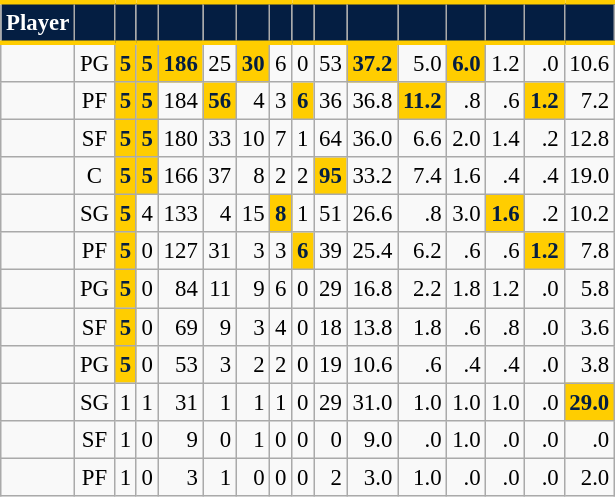<table class="wikitable sortable" style="font-size: 95%; text-align:right;">
<tr>
<th style="background:#041E42; color:#FFFFFF; border-top:#FFCD00 3px solid; border-bottom:#FFCD00 3px solid;">Player</th>
<th style="background:#041E42; color:#FFFFFF; border-top:#FFCD00 3px solid; border-bottom:#FFCD00 3px solid;"></th>
<th style="background:#041E42; color:#FFFFFF; border-top:#FFCD00 3px solid; border-bottom:#FFCD00 3px solid;"></th>
<th style="background:#041E42; color:#FFFFFF; border-top:#FFCD00 3px solid; border-bottom:#FFCD00 3px solid;"></th>
<th style="background:#041E42; color:#FFFFFF; border-top:#FFCD00 3px solid; border-bottom:#FFCD00 3px solid;"></th>
<th style="background:#041E42; color:#FFFFFF; border-top:#FFCD00 3px solid; border-bottom:#FFCD00 3px solid;"></th>
<th style="background:#041E42; color:#FFFFFF; border-top:#FFCD00 3px solid; border-bottom:#FFCD00 3px solid;"></th>
<th style="background:#041E42; color:#FFFFFF; border-top:#FFCD00 3px solid; border-bottom:#FFCD00 3px solid;"></th>
<th style="background:#041E42; color:#FFFFFF; border-top:#FFCD00 3px solid; border-bottom:#FFCD00 3px solid;"></th>
<th style="background:#041E42; color:#FFFFFF; border-top:#FFCD00 3px solid; border-bottom:#FFCD00 3px solid;"></th>
<th style="background:#041E42; color:#FFFFFF; border-top:#FFCD00 3px solid; border-bottom:#FFCD00 3px solid;"></th>
<th style="background:#041E42; color:#FFFFFF; border-top:#FFCD00 3px solid; border-bottom:#FFCD00 3px solid;"></th>
<th style="background:#041E42; color:#FFFFFF; border-top:#FFCD00 3px solid; border-bottom:#FFCD00 3px solid;"></th>
<th style="background:#041E42; color:#FFFFFF; border-top:#FFCD00 3px solid; border-bottom:#FFCD00 3px solid;"></th>
<th style="background:#041E42; color:#FFFFFF; border-top:#FFCD00 3px solid; border-bottom:#FFCD00 3px solid;"></th>
<th style="background:#041E42; color:#FFFFFF; border-top:#FFCD00 3px solid; border-bottom:#FFCD00 3px solid;"></th>
</tr>
<tr>
<td style="text-align:left;"></td>
<td style="text-align:center;">PG</td>
<td style="background:#FFCD00; color:#041E42;"><strong>5</strong></td>
<td style="background:#FFCD00; color:#041E42;"><strong>5</strong></td>
<td style="background:#FFCD00; color:#041E42;"><strong>186</strong></td>
<td>25</td>
<td style="background:#FFCD00; color:#041E42;"><strong>30</strong></td>
<td>6</td>
<td>0</td>
<td>53</td>
<td style="background:#FFCD00; color:#041E42;"><strong>37.2</strong></td>
<td>5.0</td>
<td style="background:#FFCD00; color:#041E42;"><strong>6.0</strong></td>
<td>1.2</td>
<td>.0</td>
<td>10.6</td>
</tr>
<tr>
<td style="text-align:left;"></td>
<td style="text-align:center;">PF</td>
<td style="background:#FFCD00; color:#041E42;"><strong>5</strong></td>
<td style="background:#FFCD00; color:#041E42;"><strong>5</strong></td>
<td>184</td>
<td style="background:#FFCD00; color:#041E42;"><strong>56</strong></td>
<td>4</td>
<td>3</td>
<td style="background:#FFCD00; color:#041E42;"><strong>6</strong></td>
<td>36</td>
<td>36.8</td>
<td style="background:#FFCD00; color:#041E42;"><strong>11.2</strong></td>
<td>.8</td>
<td>.6</td>
<td style="background:#FFCD00; color:#041E42;"><strong>1.2</strong></td>
<td>7.2</td>
</tr>
<tr>
<td style="text-align:left;"></td>
<td style="text-align:center;">SF</td>
<td style="background:#FFCD00; color:#041E42;"><strong>5</strong></td>
<td style="background:#FFCD00; color:#041E42;"><strong>5</strong></td>
<td>180</td>
<td>33</td>
<td>10</td>
<td>7</td>
<td>1</td>
<td>64</td>
<td>36.0</td>
<td>6.6</td>
<td>2.0</td>
<td>1.4</td>
<td>.2</td>
<td>12.8</td>
</tr>
<tr>
<td style="text-align:left;"></td>
<td style="text-align:center;">C</td>
<td style="background:#FFCD00; color:#041E42;"><strong>5</strong></td>
<td style="background:#FFCD00; color:#041E42;"><strong>5</strong></td>
<td>166</td>
<td>37</td>
<td>8</td>
<td>2</td>
<td>2</td>
<td style="background:#FFCD00; color:#041E42;"><strong>95</strong></td>
<td>33.2</td>
<td>7.4</td>
<td>1.6</td>
<td>.4</td>
<td>.4</td>
<td>19.0</td>
</tr>
<tr>
<td style="text-align:left;"></td>
<td style="text-align:center;">SG</td>
<td style="background:#FFCD00; color:#041E42;"><strong>5</strong></td>
<td>4</td>
<td>133</td>
<td>4</td>
<td>15</td>
<td style="background:#FFCD00; color:#041E42;"><strong>8</strong></td>
<td>1</td>
<td>51</td>
<td>26.6</td>
<td>.8</td>
<td>3.0</td>
<td style="background:#FFCD00; color:#041E42;"><strong>1.6</strong></td>
<td>.2</td>
<td>10.2</td>
</tr>
<tr>
<td style="text-align:left;"></td>
<td style="text-align:center;">PF</td>
<td style="background:#FFCD00; color:#041E42;"><strong>5</strong></td>
<td>0</td>
<td>127</td>
<td>31</td>
<td>3</td>
<td>3</td>
<td style="background:#FFCD00; color:#041E42;"><strong>6</strong></td>
<td>39</td>
<td>25.4</td>
<td>6.2</td>
<td>.6</td>
<td>.6</td>
<td style="background:#FFCD00; color:#041E42;"><strong>1.2</strong></td>
<td>7.8</td>
</tr>
<tr>
<td style="text-align:left;"></td>
<td style="text-align:center;">PG</td>
<td style="background:#FFCD00; color:#041E42;"><strong>5</strong></td>
<td>0</td>
<td>84</td>
<td>11</td>
<td>9</td>
<td>6</td>
<td>0</td>
<td>29</td>
<td>16.8</td>
<td>2.2</td>
<td>1.8</td>
<td>1.2</td>
<td>.0</td>
<td>5.8</td>
</tr>
<tr>
<td style="text-align:left;"></td>
<td style="text-align:center;">SF</td>
<td style="background:#FFCD00; color:#041E42;"><strong>5</strong></td>
<td>0</td>
<td>69</td>
<td>9</td>
<td>3</td>
<td>4</td>
<td>0</td>
<td>18</td>
<td>13.8</td>
<td>1.8</td>
<td>.6</td>
<td>.8</td>
<td>.0</td>
<td>3.6</td>
</tr>
<tr>
<td style="text-align:left;"></td>
<td style="text-align:center;">PG</td>
<td style="background:#FFCD00; color:#041E42;"><strong>5</strong></td>
<td>0</td>
<td>53</td>
<td>3</td>
<td>2</td>
<td>2</td>
<td>0</td>
<td>19</td>
<td>10.6</td>
<td>.6</td>
<td>.4</td>
<td>.4</td>
<td>.0</td>
<td>3.8</td>
</tr>
<tr>
<td style="text-align:left;"></td>
<td style="text-align:center;">SG</td>
<td>1</td>
<td>1</td>
<td>31</td>
<td>1</td>
<td>1</td>
<td>1</td>
<td>0</td>
<td>29</td>
<td>31.0</td>
<td>1.0</td>
<td>1.0</td>
<td>1.0</td>
<td>.0</td>
<td style="background:#FFCD00; color:#041E42;"><strong>29.0</strong></td>
</tr>
<tr>
<td style="text-align:left;"></td>
<td style="text-align:center;">SF</td>
<td>1</td>
<td>0</td>
<td>9</td>
<td>0</td>
<td>1</td>
<td>0</td>
<td>0</td>
<td>0</td>
<td>9.0</td>
<td>.0</td>
<td>1.0</td>
<td>.0</td>
<td>.0</td>
<td>.0</td>
</tr>
<tr>
<td style="text-align:left;"></td>
<td style="text-align:center;">PF</td>
<td>1</td>
<td>0</td>
<td>3</td>
<td>1</td>
<td>0</td>
<td>0</td>
<td>0</td>
<td>2</td>
<td>3.0</td>
<td>1.0</td>
<td>.0</td>
<td>.0</td>
<td>.0</td>
<td>2.0</td>
</tr>
</table>
